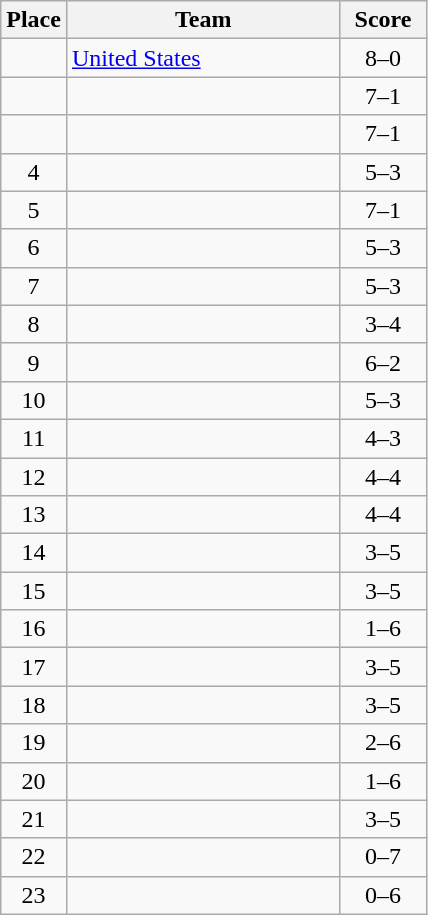<table class="wikitable" style="text-align:center;">
<tr>
<th width=30>Place</th>
<th width=175>Team</th>
<th width=50>Score</th>
</tr>
<tr>
<td></td>
<td align="left"> <a href='#'>United States</a></td>
<td>8–0</td>
</tr>
<tr>
<td></td>
<td align="left"></td>
<td>7–1</td>
</tr>
<tr>
<td></td>
<td align="left"></td>
<td>7–1</td>
</tr>
<tr>
<td>4</td>
<td align="left"></td>
<td>5–3</td>
</tr>
<tr>
<td>5</td>
<td align="left"></td>
<td>7–1</td>
</tr>
<tr>
<td>6</td>
<td align="left"></td>
<td>5–3</td>
</tr>
<tr>
<td>7</td>
<td align="left"></td>
<td>5–3</td>
</tr>
<tr>
<td>8</td>
<td align="left"></td>
<td>3–4</td>
</tr>
<tr>
<td>9</td>
<td align="left"></td>
<td>6–2</td>
</tr>
<tr>
<td>10</td>
<td align="left"></td>
<td>5–3</td>
</tr>
<tr>
<td>11</td>
<td align="left"></td>
<td>4–3</td>
</tr>
<tr>
<td>12</td>
<td align="left"></td>
<td>4–4</td>
</tr>
<tr>
<td>13</td>
<td align="left"></td>
<td>4–4</td>
</tr>
<tr>
<td>14</td>
<td align="left"></td>
<td>3–5</td>
</tr>
<tr>
<td>15</td>
<td align="left"></td>
<td>3–5</td>
</tr>
<tr>
<td>16</td>
<td align="left"></td>
<td>1–6</td>
</tr>
<tr>
<td>17</td>
<td align="left"></td>
<td>3–5</td>
</tr>
<tr>
<td>18</td>
<td align="left"></td>
<td>3–5</td>
</tr>
<tr>
<td>19</td>
<td align="left"></td>
<td>2–6</td>
</tr>
<tr>
<td>20</td>
<td align="left"></td>
<td>1–6</td>
</tr>
<tr>
<td>21</td>
<td align="left"></td>
<td>3–5</td>
</tr>
<tr>
<td>22</td>
<td align="left"></td>
<td>0–7</td>
</tr>
<tr>
<td>23</td>
<td align="left"></td>
<td>0–6</td>
</tr>
</table>
